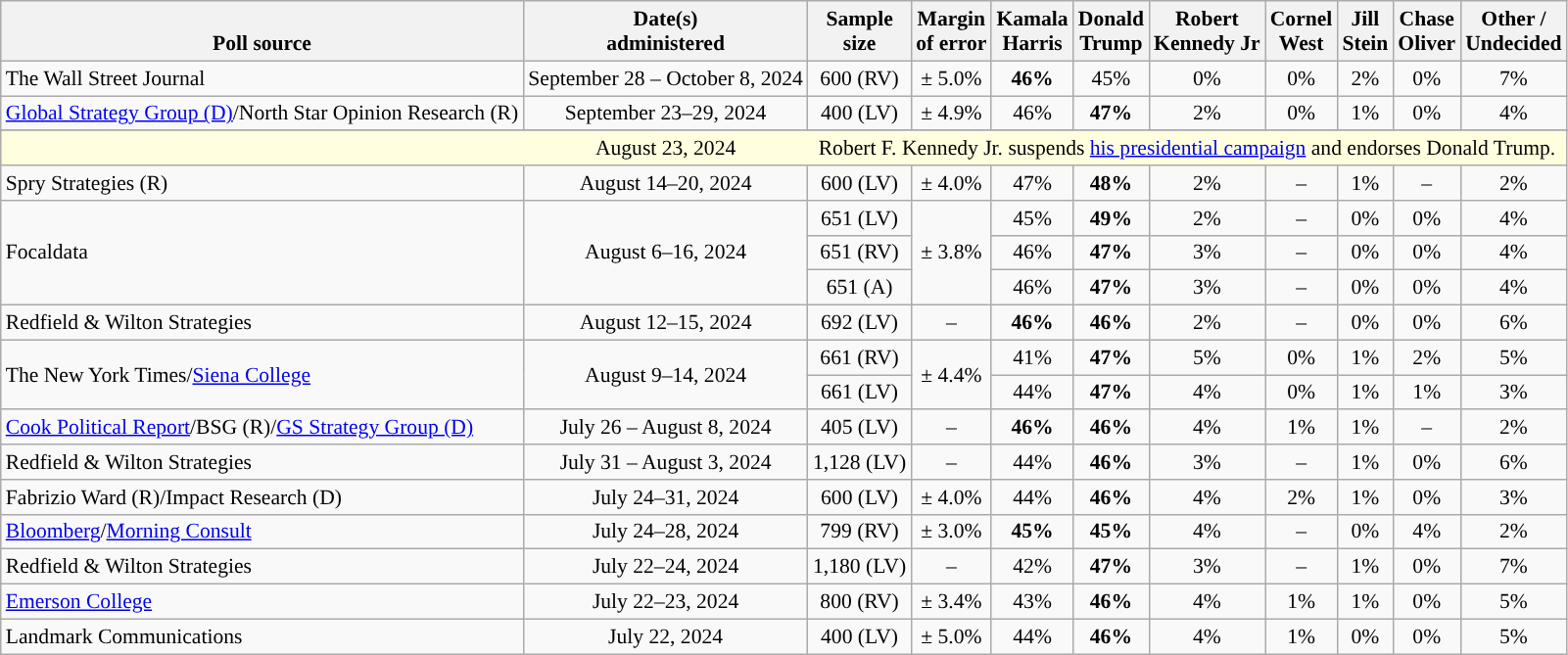<table class="wikitable sortable mw-datatable" style="font-size:90%;text-align:center;line-height:17px">
<tr valign=bottom>
<th>Poll source</th>
<th>Date(s)<br>administered</th>
<th>Sample<br>size</th>
<th>Margin<br>of error</th>
<th class="unsortable">Kamala<br>Harris<br></th>
<th class="unsortable">Donald<br>Trump<br></th>
<th class="unsortable">Robert<br>Kennedy Jr<br></th>
<th class="unsortable">Cornel<br>West<br></th>
<th class="unsortable">Jill<br>Stein<br></th>
<th class="unsortable">Chase<br>Oliver<br></th>
<th class="unsortable">Other /<br>Undecided</th>
</tr>
<tr>
<td style="text-align:left;">The Wall Street Journal</td>
<td data-sort-value="2024-10-08">September 28 – October 8, 2024</td>
<td>600 (RV)</td>
<td>± 5.0%</td>
<td style="color:black;background-color:"><strong>46%</strong></td>
<td>45%</td>
<td>0%</td>
<td>0%</td>
<td>2%</td>
<td>0%</td>
<td>7%</td>
</tr>
<tr>
<td style="text-align:left;"><a href='#'>Global Strategy Group (D)</a>/North Star Opinion Research (R) </td>
<td data-sort-value="2024-09-29">September 23–29, 2024</td>
<td>400 (LV)</td>
<td>± 4.9%</td>
<td>46%</td>
<td style="background-color:"><strong>47%</strong></td>
<td>2%</td>
<td>0%</td>
<td>1%</td>
<td>0%</td>
<td>4%</td>
</tr>
<tr>
</tr>
<tr style="background:lightyellow;">
<td style="border-right-style:hidden; background:lightyellow;"></td>
<td style="border-right-style:hidden; " data-sort-value="2024-07-21">August 23, 2024</td>
<td colspan="9">Robert F. Kennedy Jr. suspends <a href='#'>his presidential campaign</a> and endorses Donald Trump.</td>
</tr>
<tr>
<td style="text-align:left;">Spry Strategies (R)</td>
<td data-sort-value="2024-08-20">August 14–20, 2024</td>
<td>600 (LV)</td>
<td>± 4.0%</td>
<td>47%</td>
<td style="background-color:"><strong>48%</strong></td>
<td>2%</td>
<td>–</td>
<td>1%</td>
<td>–</td>
<td>2%</td>
</tr>
<tr>
<td style="text-align:left;" rowspan="3">Focaldata</td>
<td rowspan="3">August 6–16, 2024</td>
<td>651 (LV)</td>
<td rowspan="3">± 3.8%</td>
<td>45%</td>
<td style="background-color:"><strong>49%</strong></td>
<td>2%</td>
<td>–</td>
<td>0%</td>
<td>0%</td>
<td>4%</td>
</tr>
<tr>
<td>651 (RV)</td>
<td>46%</td>
<td style="background-color:"><strong>47%</strong></td>
<td>3%</td>
<td>–</td>
<td>0%</td>
<td>0%</td>
<td>4%</td>
</tr>
<tr>
<td>651 (A)</td>
<td>46%</td>
<td style="background-color:"><strong>47%</strong></td>
<td>3%</td>
<td>–</td>
<td>0%</td>
<td>0%</td>
<td>4%</td>
</tr>
<tr>
<td style="text-align:left;">Redfield & Wilton Strategies</td>
<td data-sort-value="2024-08-15">August 12–15, 2024</td>
<td>692 (LV)</td>
<td>–</td>
<td><strong>46%</strong></td>
<td><strong>46%</strong></td>
<td>2%</td>
<td>–</td>
<td>0%</td>
<td>0%</td>
<td>6%</td>
</tr>
<tr>
<td style="text-align:left;" rowspan="2">The New York Times/<a href='#'>Siena College</a></td>
<td rowspan="2">August 9–14, 2024</td>
<td>661 (RV)</td>
<td rowspan="2">± 4.4%</td>
<td>41%</td>
<td style="background-color:"><strong>47%</strong></td>
<td>5%</td>
<td>0%</td>
<td>1%</td>
<td>2%</td>
<td>5%</td>
</tr>
<tr>
<td>661 (LV)</td>
<td>44%</td>
<td style="background-color:"><strong>47%</strong></td>
<td>4%</td>
<td>0%</td>
<td>1%</td>
<td>1%</td>
<td>3%</td>
</tr>
<tr>
<td style="text-align:left;"><a href='#'>Cook Political Report</a>/BSG (R)/<a href='#'>GS Strategy Group (D)</a></td>
<td data-sort-value="2024-08-08">July 26 – August 8, 2024</td>
<td>405 (LV)</td>
<td>–</td>
<td><strong>46%</strong></td>
<td><strong>46%</strong></td>
<td>4%</td>
<td>1%</td>
<td>1%</td>
<td>–</td>
<td>2%</td>
</tr>
<tr>
<td style="text-align:left;">Redfield & Wilton Strategies</td>
<td data-sort-value="2024-08-03">July 31 – August 3, 2024</td>
<td>1,128 (LV)</td>
<td>–</td>
<td>44%</td>
<td style="background-color:"><strong>46%</strong></td>
<td>3%</td>
<td>–</td>
<td>1%</td>
<td>0%</td>
<td>6%</td>
</tr>
<tr>
<td style="text-align:left;">Fabrizio Ward (R)/Impact Research (D)</td>
<td data-sort-value="2024-07-31">July 24–31, 2024</td>
<td>600 (LV)</td>
<td>± 4.0%</td>
<td>44%</td>
<td style="background-color:"><strong>46%</strong></td>
<td>4%</td>
<td>2%</td>
<td>1%</td>
<td>0%</td>
<td>3%</td>
</tr>
<tr>
<td style="text-align:left;"><a href='#'>Bloomberg</a>/<a href='#'>Morning Consult</a></td>
<td data-sort-value="2024-07-28">July 24–28, 2024</td>
<td>799 (RV)</td>
<td>± 3.0%</td>
<td><strong>45%</strong></td>
<td><strong>45%</strong></td>
<td>4%</td>
<td>–</td>
<td>0%</td>
<td>4%</td>
<td>2%</td>
</tr>
<tr>
<td style="text-align:left;">Redfield & Wilton Strategies</td>
<td data-sort-value="2024-07-26">July 22–24, 2024</td>
<td>1,180 (LV)</td>
<td>–</td>
<td>42%</td>
<td style="background-color:"><strong>47%</strong></td>
<td>3%</td>
<td>–</td>
<td>1%</td>
<td>0%</td>
<td>7%</td>
</tr>
<tr>
<td style="text-align:left;"><a href='#'>Emerson College</a></td>
<td data-sort-value="2024-07-25">July 22–23, 2024</td>
<td>800 (RV)</td>
<td>± 3.4%</td>
<td>43%</td>
<td style="background-color:"><strong>46%</strong></td>
<td>4%</td>
<td>1%</td>
<td>1%</td>
<td>0%</td>
<td>5%</td>
</tr>
<tr>
<td style="text-align:left;">Landmark Communications</td>
<td data-sort-value="2024-07-23">July 22, 2024</td>
<td>400 (LV)</td>
<td>± 5.0%</td>
<td>44%</td>
<td style="background-color:"><strong>46%</strong></td>
<td>4%</td>
<td>1%</td>
<td>0%</td>
<td>0%</td>
<td>5%</td>
</tr>
</table>
